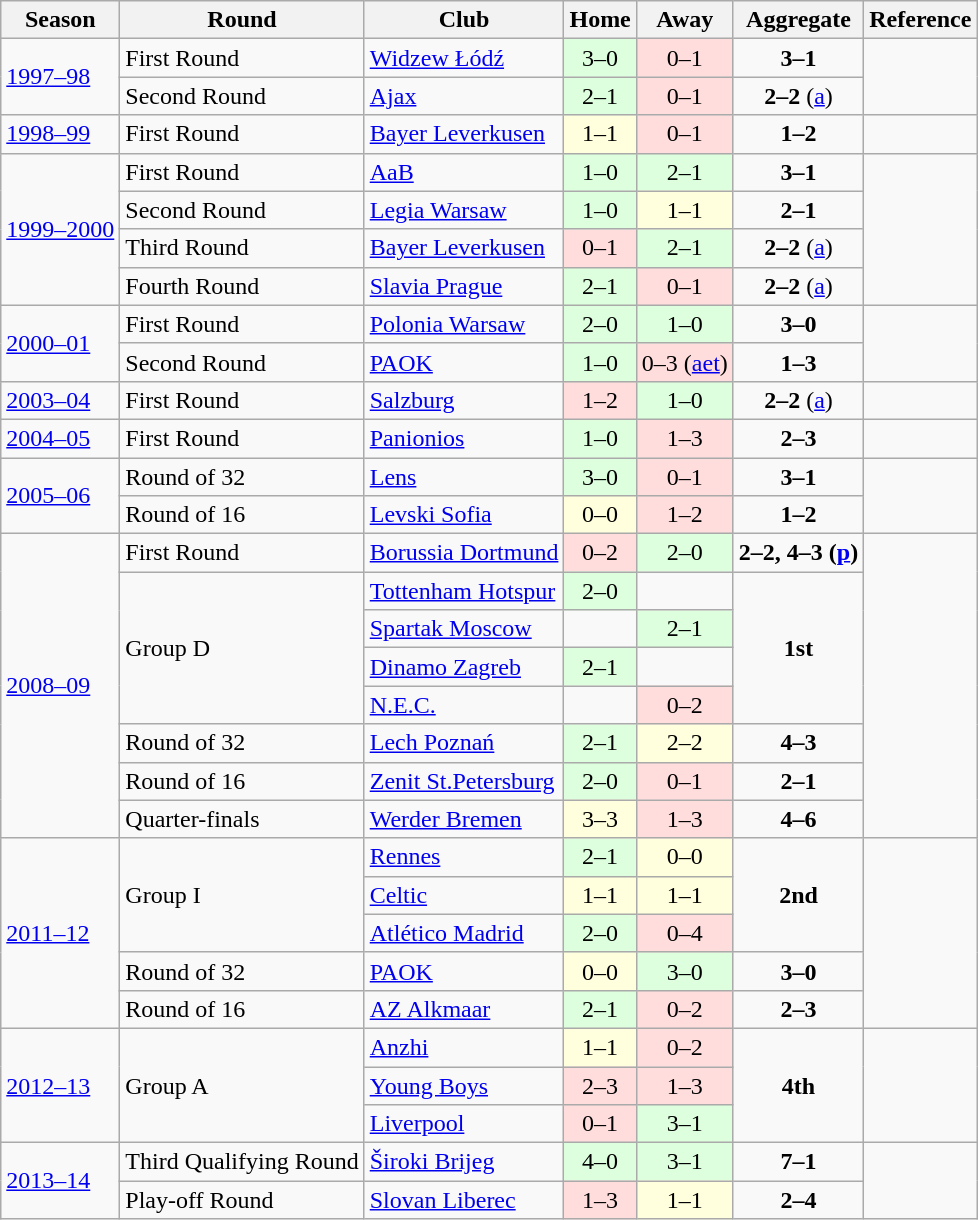<table class="wikitable">
<tr>
<th>Season</th>
<th>Round</th>
<th>Club</th>
<th>Home</th>
<th>Away</th>
<th>Aggregate</th>
<th>Reference</th>
</tr>
<tr>
<td rowspan=2><a href='#'>1997–98</a></td>
<td>First Round</td>
<td> <a href='#'>Widzew Łódź</a></td>
<td style="text-align:center; background:#dfd;">3–0</td>
<td style="text-align:center; background:#fdd;">0–1</td>
<td style="text-align:center;"><strong>3–1</strong></td>
<td rowspan=2 style="text-align:center;"></td>
</tr>
<tr>
<td>Second Round</td>
<td> <a href='#'>Ajax</a></td>
<td style="text-align:center; background:#dfd;">2–1</td>
<td style="text-align:center; background:#fdd;">0–1</td>
<td style="text-align:center;"><strong>2–2</strong> (<a href='#'>a</a>)</td>
</tr>
<tr>
<td><a href='#'>1998–99</a></td>
<td>First Round</td>
<td> <a href='#'>Bayer Leverkusen</a></td>
<td style="text-align:center; background:#ffd;">1–1</td>
<td style="text-align:center; background:#fdd;">0–1</td>
<td style="text-align:center;"><strong>1–2</strong></td>
<td style="text-align:center;"></td>
</tr>
<tr>
<td rowspan=4><a href='#'>1999–2000</a></td>
<td>First Round</td>
<td> <a href='#'>AaB</a></td>
<td style="text-align:center; background:#dfd;">1–0</td>
<td style="text-align:center; background:#dfd;">2–1</td>
<td style="text-align:center;"><strong>3–1</strong></td>
<td rowspan=4 style="text-align:center;"></td>
</tr>
<tr>
<td>Second Round</td>
<td> <a href='#'>Legia Warsaw</a></td>
<td style="text-align:center; background:#dfd;">1–0</td>
<td style="text-align:center; background:#ffd;">1–1</td>
<td style="text-align:center;"><strong>2–1</strong></td>
</tr>
<tr>
<td>Third Round</td>
<td> <a href='#'>Bayer Leverkusen</a></td>
<td style="text-align:center; background:#fdd;">0–1</td>
<td style="text-align:center; background:#dfd;">2–1</td>
<td style="text-align:center;"><strong>2–2</strong> (<a href='#'>a</a>)</td>
</tr>
<tr>
<td>Fourth Round</td>
<td> <a href='#'>Slavia Prague</a></td>
<td style="text-align:center; background:#dfd;">2–1</td>
<td style="text-align:center; background:#fdd;">0–1</td>
<td style="text-align:center;"><strong>2–2</strong> (<a href='#'>a</a>)</td>
</tr>
<tr>
<td rowspan=2><a href='#'>2000–01</a></td>
<td>First Round</td>
<td> <a href='#'>Polonia Warsaw</a></td>
<td style="text-align:center; background:#dfd;">2–0</td>
<td style="text-align:center; background:#dfd;">1–0</td>
<td style="text-align:center;"><strong>3–0</strong></td>
<td rowspan=2 style="text-align:center;"></td>
</tr>
<tr>
<td>Second Round</td>
<td> <a href='#'>PAOK</a></td>
<td style="text-align:center; background:#dfd;">1–0</td>
<td style="text-align:center; background:#fdd;">0–3  (<a href='#'>aet</a>)</td>
<td style="text-align:center;"><strong>1–3</strong></td>
</tr>
<tr>
<td><a href='#'>2003–04</a></td>
<td>First Round</td>
<td> <a href='#'>Salzburg</a></td>
<td style="text-align:center; background:#fdd;">1–2</td>
<td style="text-align:center; background:#dfd;">1–0</td>
<td style="text-align:center;"><strong>2–2</strong> (<a href='#'>a</a>)</td>
<td style="text-align:center;"></td>
</tr>
<tr>
<td><a href='#'>2004–05</a></td>
<td>First Round</td>
<td> <a href='#'>Panionios</a></td>
<td style="text-align:center; background:#dfd;">1–0</td>
<td style="text-align:center; background:#fdd;">1–3</td>
<td style="text-align:center;"><strong>2–3</strong></td>
<td style="text-align:center;"></td>
</tr>
<tr>
<td rowspan=2><a href='#'>2005–06</a></td>
<td>Round of 32</td>
<td> <a href='#'>Lens</a></td>
<td style="text-align:center; background:#dfd;">3–0</td>
<td style="text-align:center; background:#fdd;">0–1</td>
<td style="text-align:center;"><strong>3–1</strong></td>
<td rowspan=2 style="text-align:center;"></td>
</tr>
<tr>
<td>Round of 16</td>
<td> <a href='#'>Levski Sofia</a></td>
<td style="text-align:center; background:#ffd;">0–0</td>
<td style="text-align:center; background:#fdd;">1–2</td>
<td style="text-align:center;"><strong>1–2</strong></td>
</tr>
<tr>
<td rowspan=8><a href='#'>2008–09</a></td>
<td>First Round</td>
<td> <a href='#'>Borussia Dortmund</a></td>
<td style="text-align:center; background:#fdd;">0–2</td>
<td style="text-align:center; background:#dfd;">2–0</td>
<td style="text-align:center;"><strong>2–2, 4–3 (<a href='#'>p</a>)</strong></td>
<td rowspan=8 style="text-align:center;"></td>
</tr>
<tr>
<td rowspan=4>Group D</td>
<td> <a href='#'>Tottenham Hotspur</a></td>
<td style="text-align:center; background:#dfd;">2–0</td>
<td></td>
<td style="text-align:center;" rowspan=4><strong>1st</strong></td>
</tr>
<tr>
<td> <a href='#'>Spartak Moscow</a></td>
<td></td>
<td style="text-align:center; background:#dfd;">2–1</td>
</tr>
<tr>
<td> <a href='#'>Dinamo Zagreb</a></td>
<td style="text-align:center; background:#dfd;">2–1</td>
<td></td>
</tr>
<tr>
<td> <a href='#'>N.E.C.</a></td>
<td></td>
<td style="text-align:center; background:#fdd;">0–2</td>
</tr>
<tr>
<td>Round of 32</td>
<td> <a href='#'>Lech Poznań</a></td>
<td style="text-align:center; background:#dfd;">2–1</td>
<td style="text-align:center; background:#ffd;">2–2</td>
<td style="text-align:center;"><strong>4–3</strong></td>
</tr>
<tr>
<td>Round of 16</td>
<td> <a href='#'>Zenit St.Petersburg</a></td>
<td style="text-align:center; background:#dfd;">2–0</td>
<td style="text-align:center; background:#fdd;">0–1</td>
<td style="text-align:center;"><strong>2–1</strong></td>
</tr>
<tr>
<td>Quarter-finals</td>
<td> <a href='#'>Werder Bremen</a></td>
<td style="text-align:center; background:#ffd;">3–3</td>
<td style="text-align:center; background:#fdd;">1–3</td>
<td style="text-align:center;"><strong>4–6</strong></td>
</tr>
<tr>
<td rowspan=5><a href='#'>2011–12</a></td>
<td rowspan=3>Group I</td>
<td> <a href='#'>Rennes</a></td>
<td style="text-align:center; background:#dfd;">2–1</td>
<td style="text-align:center; background:#ffd;">0–0</td>
<td style="text-align:center;" rowspan=3><strong>2nd</strong></td>
<td rowspan=5 style="text-align:center;"></td>
</tr>
<tr>
<td> <a href='#'>Celtic</a></td>
<td style="text-align:center; background:#ffd;">1–1</td>
<td style="text-align:center; background:#ffd;">1–1</td>
</tr>
<tr>
<td> <a href='#'>Atlético Madrid</a></td>
<td style="text-align:center; background:#dfd;">2–0</td>
<td style="text-align:center; background:#fdd;">0–4</td>
</tr>
<tr>
<td>Round of 32</td>
<td> <a href='#'>PAOK</a></td>
<td style="text-align:center; background:#ffd;">0–0</td>
<td style="text-align:center; background:#dfd;">3–0</td>
<td style="text-align:center;"><strong>3–0</strong></td>
</tr>
<tr>
<td>Round of 16</td>
<td> <a href='#'>AZ Alkmaar</a></td>
<td style="text-align:center; background:#dfd;">2–1</td>
<td style="text-align:center; background:#fdd;">0–2</td>
<td style="text-align:center;"><strong>2–3</strong></td>
</tr>
<tr>
<td rowspan=3><a href='#'>2012–13</a></td>
<td rowspan=3>Group A</td>
<td> <a href='#'>Anzhi</a></td>
<td style="text-align:center; background:#ffd;">1–1</td>
<td style="text-align:center; background:#fdd;">0–2</td>
<td style="text-align:center;" rowspan=3><strong>4th</strong></td>
<td rowspan=3 style="text-align:center;"></td>
</tr>
<tr>
<td> <a href='#'>Young Boys</a></td>
<td style="text-align:center; background:#fdd;">2–3</td>
<td style="text-align:center; background:#fdd;">1–3</td>
</tr>
<tr>
<td> <a href='#'>Liverpool</a></td>
<td style="text-align:center; background:#fdd;">0–1</td>
<td style="text-align:center; background:#dfd;">3–1</td>
</tr>
<tr>
<td rowspan=2><a href='#'>2013–14</a></td>
<td>Third Qualifying Round</td>
<td> <a href='#'>Široki Brijeg</a></td>
<td style="text-align:center; background:#dfd;">4–0</td>
<td style="text-align:center; background:#dfd;">3–1</td>
<td style="text-align:center;"><strong>7–1</strong></td>
<td rowspan=2 style="text-align:center;"></td>
</tr>
<tr>
<td>Play-off Round</td>
<td> <a href='#'>Slovan Liberec</a></td>
<td style="text-align:center; background:#fdd;">1–3</td>
<td style="text-align:center; background:#ffd;">1–1</td>
<td style="text-align:center;"><strong>2–4</strong></td>
</tr>
</table>
